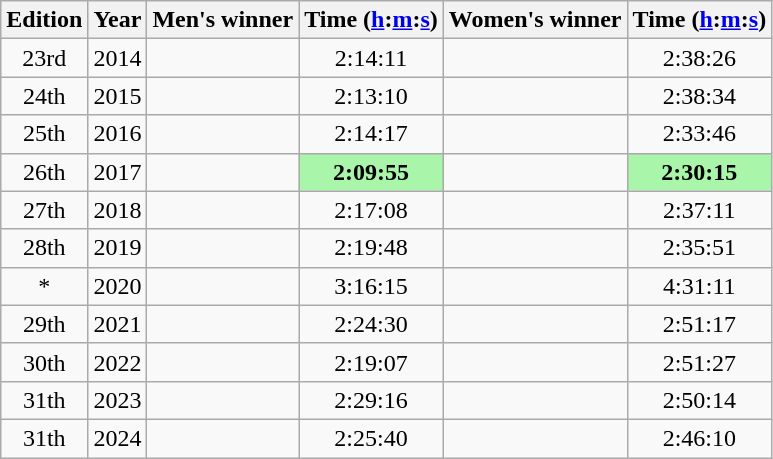<table class="wikitable sortable" style="text-align:center">
<tr>
<th class=unsortable>Edition</th>
<th>Year</th>
<th class=unsortable>Men's winner</th>
<th>Time (<a href='#'>h</a>:<a href='#'>m</a>:<a href='#'>s</a>)</th>
<th class=unsortable>Women's winner</th>
<th>Time (<a href='#'>h</a>:<a href='#'>m</a>:<a href='#'>s</a>)</th>
</tr>
<tr>
<td>23rd</td>
<td>2014</td>
<td align=left></td>
<td>2:14:11</td>
<td align=left></td>
<td>2:38:26</td>
</tr>
<tr>
<td>24th</td>
<td>2015</td>
<td align=left></td>
<td>2:13:10</td>
<td align=left></td>
<td>2:38:34</td>
</tr>
<tr>
<td>25th</td>
<td>2016</td>
<td align=left></td>
<td>2:14:17</td>
<td align=left></td>
<td>2:33:46</td>
</tr>
<tr>
<td>26th</td>
<td>2017</td>
<td align=left></td>
<td bgcolor=#A9F5A9><strong>2:09:55</strong></td>
<td align=left></td>
<td bgcolor=#A9F5A9><strong>2:30:15</strong></td>
</tr>
<tr>
<td>27th</td>
<td>2018</td>
<td align=left></td>
<td>2:17:08</td>
<td align=left></td>
<td>2:37:11</td>
</tr>
<tr>
<td>28th</td>
<td>2019</td>
<td align=left></td>
<td>2:19:48</td>
<td align=left></td>
<td>2:35:51</td>
</tr>
<tr>
<td>*</td>
<td>2020</td>
<td align=left></td>
<td>3:16:15</td>
<td align=left></td>
<td>4:31:11</td>
</tr>
<tr>
<td>29th</td>
<td>2021</td>
<td align=left></td>
<td>2:24:30</td>
<td align=left></td>
<td>2:51:17</td>
</tr>
<tr>
<td>30th</td>
<td>2022</td>
<td align=left></td>
<td>2:19:07</td>
<td align=left></td>
<td>2:51:27</td>
</tr>
<tr>
<td>31th</td>
<td>2023</td>
<td align=left></td>
<td>2:29:16</td>
<td align=left></td>
<td>2:50:14</td>
</tr>
<tr>
<td>31th</td>
<td>2024</td>
<td align=left></td>
<td>2:25:40</td>
<td align=left></td>
<td>2:46:10</td>
</tr>
</table>
